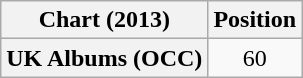<table class="wikitable plainrowheaders" style="text-align:center">
<tr>
<th scope="col">Chart (2013)</th>
<th scope="col">Position</th>
</tr>
<tr>
<th scope="row">UK Albums (OCC)</th>
<td>60</td>
</tr>
</table>
